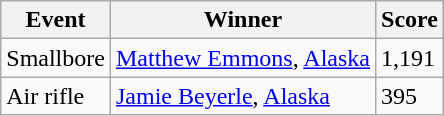<table class="wikitable sortable">
<tr>
<th>Event</th>
<th>Winner</th>
<th>Score</th>
</tr>
<tr>
<td>Smallbore</td>
<td><a href='#'>Matthew Emmons</a>, <a href='#'>Alaska</a></td>
<td>1,191</td>
</tr>
<tr>
<td>Air rifle</td>
<td><a href='#'>Jamie Beyerle</a>, <a href='#'>Alaska</a></td>
<td>395</td>
</tr>
</table>
